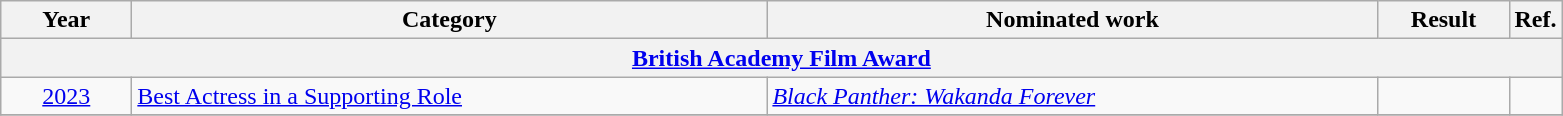<table class=wikitable>
<tr>
<th scope="col" style="width:5em;">Year</th>
<th scope="col" style="width:26em;">Category</th>
<th scope="col" style="width:25em;">Nominated work</th>
<th scope="col" style="width:5em;">Result</th>
<th>Ref.</th>
</tr>
<tr>
<th colspan=5><a href='#'>British Academy Film Award</a></th>
</tr>
<tr>
<td style="text-align:center;"><a href='#'>2023</a></td>
<td><a href='#'>Best Actress in a Supporting Role</a></td>
<td><em><a href='#'>Black Panther: Wakanda Forever</a></em></td>
<td></td>
<td></td>
</tr>
<tr>
</tr>
</table>
